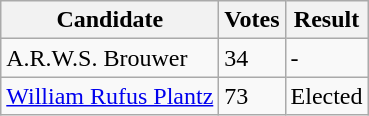<table class="wikitable sortable">
<tr>
<th>Candidate</th>
<th>Votes</th>
<th>Result</th>
</tr>
<tr>
<td data-sort-value="B">A.R.W.S. Brouwer</td>
<td>34</td>
<td>-</td>
</tr>
<tr>
<td data-sort-value="P"><a href='#'>William Rufus Plantz</a></td>
<td>73</td>
<td>Elected</td>
</tr>
</table>
